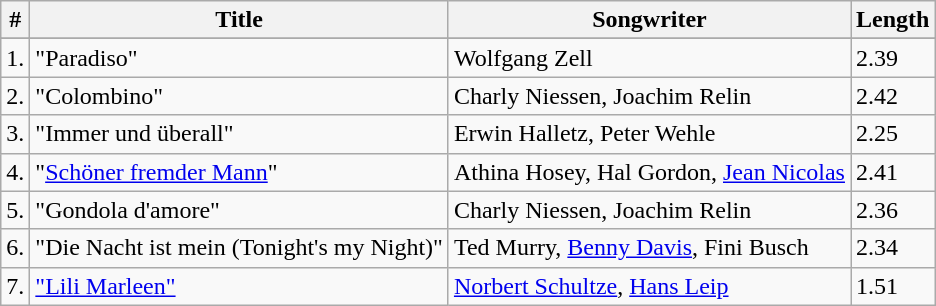<table class="wikitable">
<tr>
<th>#</th>
<th>Title</th>
<th>Songwriter</th>
<th>Length</th>
</tr>
<tr bgcolor="#ebf5ff">
</tr>
<tr>
<td>1.</td>
<td>"Paradiso"</td>
<td>Wolfgang Zell</td>
<td>2.39</td>
</tr>
<tr>
<td>2.</td>
<td>"Colombino"</td>
<td>Charly Niessen, Joachim Relin</td>
<td>2.42</td>
</tr>
<tr>
<td>3.</td>
<td>"Immer und überall"</td>
<td>Erwin Halletz, Peter Wehle</td>
<td>2.25</td>
</tr>
<tr>
<td>4.</td>
<td>"<a href='#'>Schöner fremder Mann</a>"</td>
<td>Athina Hosey, Hal Gordon, <a href='#'>Jean Nicolas</a></td>
<td>2.41</td>
</tr>
<tr>
<td>5.</td>
<td>"Gondola d'amore"</td>
<td>Charly Niessen, Joachim Relin</td>
<td>2.36</td>
</tr>
<tr>
<td>6.</td>
<td>"Die Nacht ist mein (Tonight's my Night)"</td>
<td>Ted Murry, <a href='#'>Benny Davis</a>, Fini Busch</td>
<td>2.34</td>
</tr>
<tr>
<td>7.</td>
<td><a href='#'>"Lili Marleen"</a></td>
<td><a href='#'>Norbert Schultze</a>, <a href='#'>Hans Leip</a></td>
<td>1.51</td>
</tr>
</table>
